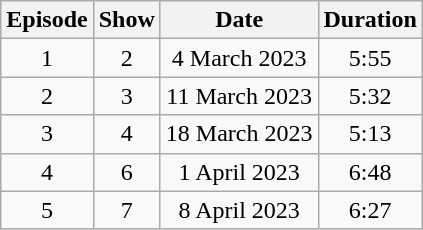<table class="wikitable" style="text-align: center;">
<tr>
<th>Episode</th>
<th>Show</th>
<th>Date</th>
<th>Duration</th>
</tr>
<tr>
<td>1</td>
<td>2</td>
<td>4 March 2023</td>
<td>5:55</td>
</tr>
<tr>
<td>2</td>
<td>3</td>
<td>11 March 2023</td>
<td>5:32</td>
</tr>
<tr>
<td>3</td>
<td>4</td>
<td>18 March 2023</td>
<td>5:13</td>
</tr>
<tr>
<td>4</td>
<td>6</td>
<td>1 April 2023</td>
<td>6:48</td>
</tr>
<tr>
<td>5</td>
<td>7</td>
<td>8 April 2023</td>
<td>6:27</td>
</tr>
</table>
